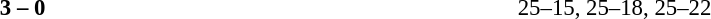<table width=100% cellspacing=1>
<tr>
<th width=20%></th>
<th width=12%></th>
<th width=20%></th>
<th width=33%></th>
<td></td>
</tr>
<tr style=font-size:95%>
<td align=right><strong></strong></td>
<td align=center><strong>3 – 0</strong></td>
<td></td>
<td>25–15, 25–18, 25–22</td>
</tr>
</table>
